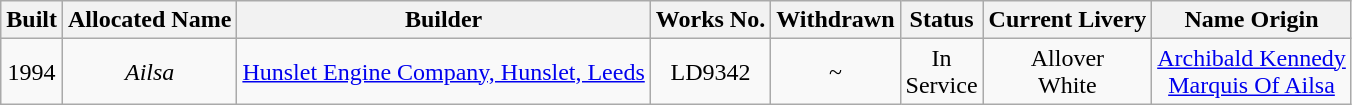<table class="wikitable">
<tr>
<th>Built</th>
<th>Allocated Name</th>
<th>Builder</th>
<th>Works No.</th>
<th>Withdrawn</th>
<th>Status</th>
<th>Current Livery</th>
<th>Name Origin</th>
</tr>
<tr>
<td align="center">1994</td>
<td align="center"><em>Ailsa</em></td>
<td align="center"><a href='#'>Hunslet Engine Company, Hunslet, Leeds</a></td>
<td align="center">LD9342</td>
<td align="center">~</td>
<td align="center">In<br>Service</td>
<td align="center">Allover<br>White</td>
<td align="center"><a href='#'>Archibald Kennedy<br>Marquis Of Ailsa</a></td>
</tr>
</table>
